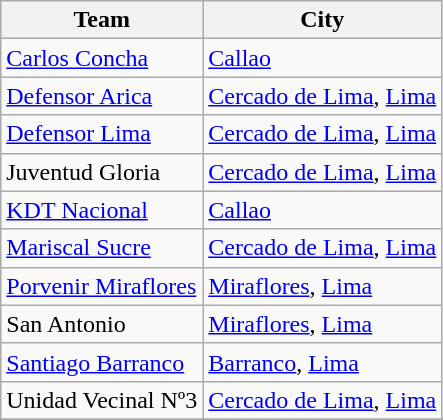<table class="wikitable sortable">
<tr>
<th>Team</th>
<th>City</th>
</tr>
<tr>
<td><a href='#'>Carlos Concha</a></td>
<td><a href='#'>Callao</a></td>
</tr>
<tr>
<td><a href='#'>Defensor Arica</a></td>
<td><a href='#'>Cercado de Lima</a>, <a href='#'>Lima</a></td>
</tr>
<tr>
<td><a href='#'>Defensor Lima</a></td>
<td><a href='#'>Cercado de Lima</a>, <a href='#'>Lima</a></td>
</tr>
<tr>
<td>Juventud Gloria</td>
<td><a href='#'>Cercado de Lima</a>, <a href='#'>Lima</a></td>
</tr>
<tr>
<td><a href='#'>KDT Nacional</a></td>
<td><a href='#'>Callao</a></td>
</tr>
<tr>
<td><a href='#'>Mariscal Sucre</a></td>
<td><a href='#'>Cercado de Lima</a>, <a href='#'>Lima</a></td>
</tr>
<tr>
<td><a href='#'>Porvenir Miraflores</a></td>
<td><a href='#'>Miraflores</a>, <a href='#'>Lima</a></td>
</tr>
<tr>
<td>San Antonio</td>
<td><a href='#'>Miraflores</a>, <a href='#'>Lima</a></td>
</tr>
<tr>
<td><a href='#'>Santiago Barranco</a></td>
<td><a href='#'>Barranco</a>, <a href='#'>Lima</a></td>
</tr>
<tr>
<td>Unidad Vecinal Nº3</td>
<td><a href='#'>Cercado de Lima</a>, <a href='#'>Lima</a></td>
</tr>
<tr>
</tr>
</table>
